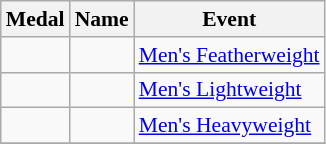<table class="wikitable sortable" style="font-size:90%">
<tr>
<th>Medal</th>
<th>Name</th>
<th>Event</th>
</tr>
<tr>
<td></td>
<td></td>
<td><a href='#'>Men's Featherweight</a></td>
</tr>
<tr>
<td></td>
<td></td>
<td><a href='#'>Men's Lightweight</a></td>
</tr>
<tr>
<td></td>
<td></td>
<td><a href='#'>Men's Heavyweight</a></td>
</tr>
<tr>
</tr>
</table>
